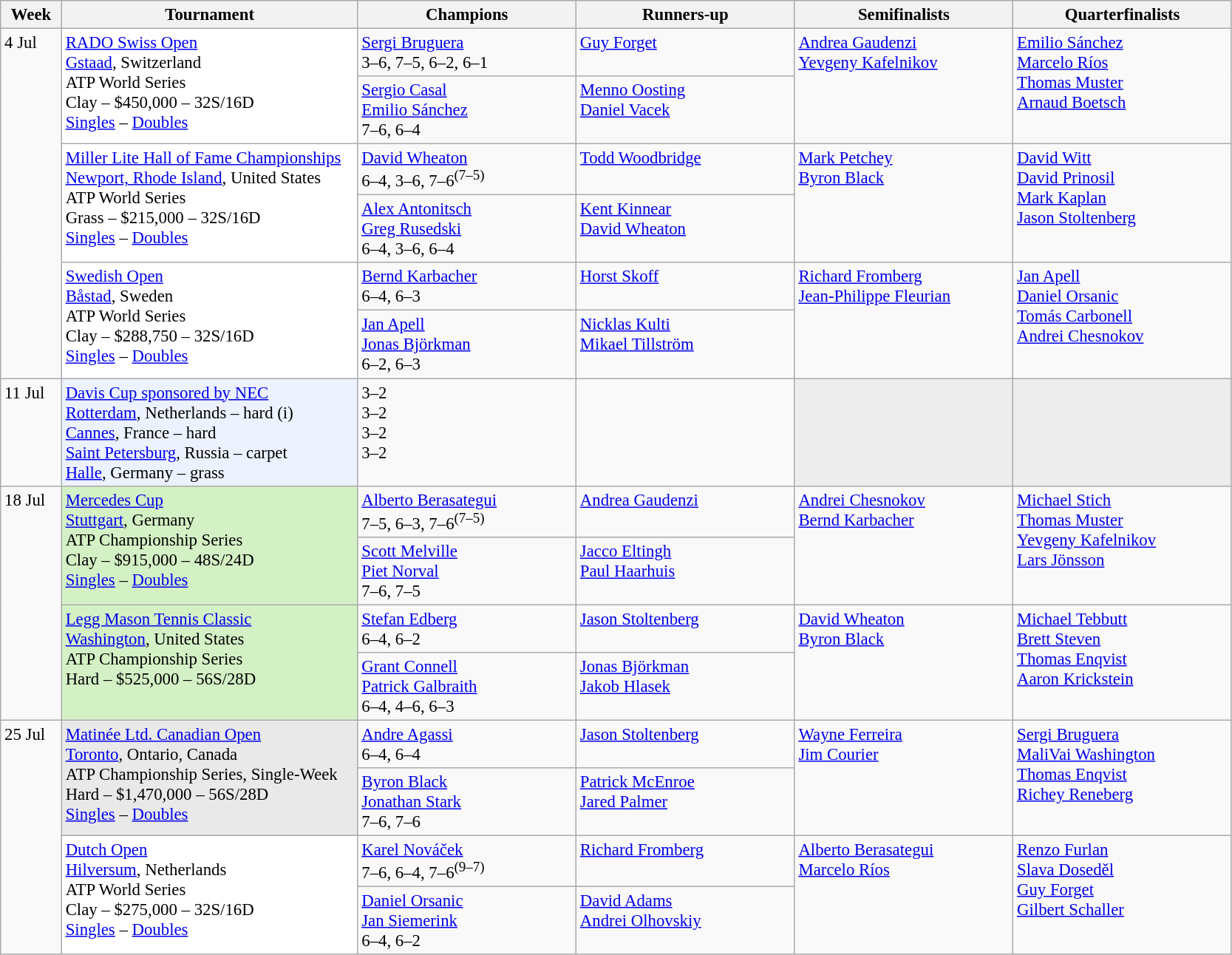<table class=wikitable style=font-size:95%>
<tr>
<th style="width:48px;">Week</th>
<th style="width:260px;">Tournament</th>
<th style="width:190px;">Champions</th>
<th style="width:190px;">Runners-up</th>
<th style="width:190px;">Semifinalists</th>
<th style="width:190px;">Quarterfinalists</th>
</tr>
<tr valign=top>
<td rowspan=6>4 Jul</td>
<td style="background:#FFF;" rowspan=2><a href='#'>RADO Swiss Open</a><br> <a href='#'>Gstaad</a>, Switzerland<br>ATP World Series<br>Clay – $450,000 – 32S/16D <br> <a href='#'>Singles</a> – <a href='#'>Doubles</a></td>
<td> <a href='#'>Sergi Bruguera</a><br> 3–6, 7–5, 6–2, 6–1</td>
<td> <a href='#'>Guy Forget</a></td>
<td rowspan=2> <a href='#'>Andrea Gaudenzi</a><br> <a href='#'>Yevgeny Kafelnikov</a></td>
<td rowspan=2> <a href='#'>Emilio Sánchez</a><br> <a href='#'>Marcelo Ríos</a><br> <a href='#'>Thomas Muster</a><br> <a href='#'>Arnaud Boetsch</a></td>
</tr>
<tr valign=top>
<td> <a href='#'>Sergio Casal</a><br> <a href='#'>Emilio Sánchez</a><br> 7–6, 6–4</td>
<td> <a href='#'>Menno Oosting</a><br> <a href='#'>Daniel Vacek</a></td>
</tr>
<tr valign=top>
<td style="background:#FFF;" rowspan=2><a href='#'>Miller Lite Hall of Fame Championships</a><br> <a href='#'>Newport, Rhode Island</a>, United States<br>ATP World Series<br>Grass – $215,000 – 32S/16D <br> <a href='#'>Singles</a> – <a href='#'>Doubles</a></td>
<td> <a href='#'>David Wheaton</a><br> 6–4, 3–6, 7–6<sup>(7–5)</sup></td>
<td> <a href='#'>Todd Woodbridge</a></td>
<td rowspan=2> <a href='#'>Mark Petchey</a><br> <a href='#'>Byron Black</a></td>
<td rowspan=2> <a href='#'>David Witt</a><br> <a href='#'>David Prinosil</a><br> <a href='#'>Mark Kaplan</a><br> <a href='#'>Jason Stoltenberg</a></td>
</tr>
<tr valign=top>
<td> <a href='#'>Alex Antonitsch</a><br> <a href='#'>Greg Rusedski</a><br> 6–4, 3–6, 6–4</td>
<td> <a href='#'>Kent Kinnear</a><br> <a href='#'>David Wheaton</a></td>
</tr>
<tr valign=top>
<td style="background:#FFF;" rowspan=2><a href='#'>Swedish Open</a><br> <a href='#'>Båstad</a>, Sweden<br>ATP World Series<br>Clay – $288,750 – 32S/16D <br> <a href='#'>Singles</a> – <a href='#'>Doubles</a></td>
<td> <a href='#'>Bernd Karbacher</a><br> 6–4, 6–3</td>
<td> <a href='#'>Horst Skoff</a></td>
<td rowspan=2> <a href='#'>Richard Fromberg</a><br> <a href='#'>Jean-Philippe Fleurian</a></td>
<td rowspan=2> <a href='#'>Jan Apell</a><br> <a href='#'>Daniel Orsanic</a><br> <a href='#'>Tomás Carbonell</a><br> <a href='#'>Andrei Chesnokov</a></td>
</tr>
<tr valign=top>
<td> <a href='#'>Jan Apell</a><br> <a href='#'>Jonas Björkman</a><br> 6–2, 6–3</td>
<td> <a href='#'>Nicklas Kulti</a><br> <a href='#'>Mikael Tillström</a></td>
</tr>
<tr valign=top>
<td rowspan=1>11 Jul</td>
<td bgcolor="#ECF2FF" rowspan=1><a href='#'>Davis Cup sponsored by NEC</a><br> <a href='#'>Rotterdam</a>, Netherlands – hard (i)<br> <a href='#'>Cannes</a>, France – hard<br> <a href='#'>Saint Petersburg</a>, Russia – carpet<br> <a href='#'>Halle</a>, Germany – grass</td>
<td> 3–2<br> 3–2<br> 3–2<br> 3–2</td>
<td><br><br><br></td>
<td bgcolor="#ededed"></td>
<td bgcolor="#ededed"></td>
</tr>
<tr valign=top>
<td rowspan=4>18 Jul</td>
<td bgcolor="#D4F1C5" rowspan=2><a href='#'>Mercedes Cup</a><br> <a href='#'>Stuttgart</a>, Germany<br>ATP Championship Series<br>Clay – $915,000 – 48S/24D <br> <a href='#'>Singles</a> – <a href='#'>Doubles</a></td>
<td> <a href='#'>Alberto Berasategui</a><br> 7–5, 6–3, 7–6<sup>(7–5)</sup></td>
<td> <a href='#'>Andrea Gaudenzi</a></td>
<td rowspan=2> <a href='#'>Andrei Chesnokov</a><br> <a href='#'>Bernd Karbacher</a></td>
<td rowspan=2> <a href='#'>Michael Stich</a><br> <a href='#'>Thomas Muster</a><br> <a href='#'>Yevgeny Kafelnikov</a><br> <a href='#'>Lars Jönsson</a></td>
</tr>
<tr valign=top>
<td> <a href='#'>Scott Melville</a><br> <a href='#'>Piet Norval</a><br> 7–6, 7–5</td>
<td> <a href='#'>Jacco Eltingh</a><br> <a href='#'>Paul Haarhuis</a></td>
</tr>
<tr valign=top>
<td bgcolor="#D4F1C5" rowspan=2><a href='#'>Legg Mason Tennis Classic</a><br> <a href='#'>Washington</a>, United States<br>ATP Championship Series<br>Hard – $525,000 – 56S/28D</td>
<td> <a href='#'>Stefan Edberg</a><br> 6–4, 6–2</td>
<td> <a href='#'>Jason Stoltenberg</a></td>
<td rowspan=2> <a href='#'>David Wheaton</a><br> <a href='#'>Byron Black</a></td>
<td rowspan=2> <a href='#'>Michael Tebbutt</a><br> <a href='#'>Brett Steven</a><br> <a href='#'>Thomas Enqvist</a><br> <a href='#'>Aaron Krickstein</a></td>
</tr>
<tr valign=top>
<td> <a href='#'>Grant Connell</a><br> <a href='#'>Patrick Galbraith</a><br> 6–4, 4–6, 6–3</td>
<td> <a href='#'>Jonas Björkman</a><br> <a href='#'>Jakob Hlasek</a></td>
</tr>
<tr valign=top>
<td rowspan=4>25 Jul</td>
<td bgcolor="#E9E9E9" rowspan=2><a href='#'>Matinée Ltd. Canadian Open</a><br> <a href='#'>Toronto</a>, Ontario, Canada<br>ATP Championship Series, Single-Week<br>Hard – $1,470,000 – 56S/28D <br> <a href='#'>Singles</a> – <a href='#'>Doubles</a></td>
<td> <a href='#'>Andre Agassi</a><br> 6–4, 6–4</td>
<td> <a href='#'>Jason Stoltenberg</a></td>
<td rowspan=2> <a href='#'>Wayne Ferreira</a><br> <a href='#'>Jim Courier</a></td>
<td rowspan=2> <a href='#'>Sergi Bruguera</a><br> <a href='#'>MaliVai Washington</a><br> <a href='#'>Thomas Enqvist</a><br> <a href='#'>Richey Reneberg</a></td>
</tr>
<tr valign=top>
<td> <a href='#'>Byron Black</a><br> <a href='#'>Jonathan Stark</a><br> 7–6, 7–6</td>
<td> <a href='#'>Patrick McEnroe</a><br> <a href='#'>Jared Palmer</a></td>
</tr>
<tr valign=top>
<td style="background:#FFF;" rowspan=2><a href='#'>Dutch Open</a><br> <a href='#'>Hilversum</a>, Netherlands<br>ATP World Series<br>Clay – $275,000 – 32S/16D <br> <a href='#'>Singles</a> – <a href='#'>Doubles</a></td>
<td> <a href='#'>Karel Nováček</a><br> 7–6, 6–4, 7–6<sup>(9–7)</sup></td>
<td> <a href='#'>Richard Fromberg</a></td>
<td rowspan=2> <a href='#'>Alberto Berasategui</a><br> <a href='#'>Marcelo Ríos</a></td>
<td rowspan=2> <a href='#'>Renzo Furlan</a><br> <a href='#'>Slava Doseděl</a><br> <a href='#'>Guy Forget</a><br> <a href='#'>Gilbert Schaller</a></td>
</tr>
<tr valign=top>
<td> <a href='#'>Daniel Orsanic</a><br> <a href='#'>Jan Siemerink</a><br> 6–4, 6–2</td>
<td> <a href='#'>David Adams</a><br> <a href='#'>Andrei Olhovskiy</a></td>
</tr>
</table>
